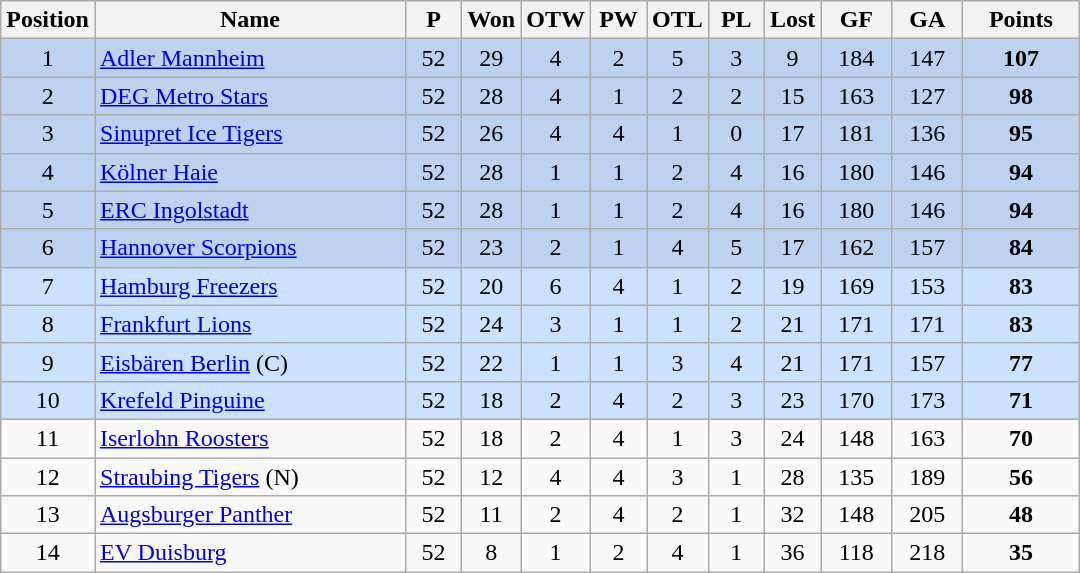<table class="wikitable">
<tr>
<th width="30">Position</th>
<th width="200">Name</th>
<th width="30">P</th>
<th width="30">Won</th>
<th width="30">OTW</th>
<th width="30">PW</th>
<th width="30">OTL</th>
<th width="30">PL</th>
<th width="30">Lost</th>
<th width="40">GF</th>
<th width="40">GA</th>
<th width="70">Points</th>
</tr>
<tr bgcolor=#BCD2EE align="center">
<td>1</td>
<td align="left"><a href='#'>Adler Mannheim</a></td>
<td>52</td>
<td>29</td>
<td>4</td>
<td>2</td>
<td>5</td>
<td>3</td>
<td>9</td>
<td>184</td>
<td>147</td>
<td><strong>107</strong></td>
</tr>
<tr bgcolor=#BCD2EE align="center">
<td>2</td>
<td align="left"><a href='#'>DEG Metro Stars</a></td>
<td>52</td>
<td>28</td>
<td>4</td>
<td>1</td>
<td>2</td>
<td>2</td>
<td>15</td>
<td>163</td>
<td>127</td>
<td><strong>98</strong></td>
</tr>
<tr bgcolor=#BCD2EE align="center">
<td>3</td>
<td align="left"><a href='#'>Sinupret Ice Tigers</a></td>
<td>52</td>
<td>26</td>
<td>4</td>
<td>4</td>
<td>1</td>
<td>0</td>
<td>17</td>
<td>181</td>
<td>136</td>
<td><strong>95</strong></td>
</tr>
<tr bgcolor=#BCD2EE align="center">
<td>4</td>
<td align="left"><a href='#'>Kölner Haie</a></td>
<td>52</td>
<td>28</td>
<td>1</td>
<td>1</td>
<td>2</td>
<td>4</td>
<td>16</td>
<td>180</td>
<td>146</td>
<td><strong>94</strong></td>
</tr>
<tr bgcolor=#BCD2EE align="center">
<td>5</td>
<td align="left"><a href='#'>ERC Ingolstadt</a></td>
<td>52</td>
<td>28</td>
<td>1</td>
<td>1</td>
<td>2</td>
<td>4</td>
<td>16</td>
<td>180</td>
<td>146</td>
<td><strong>94</strong></td>
</tr>
<tr bgcolor=#BCD2EE align="center">
<td>6</td>
<td align="left"><a href='#'>Hannover Scorpions</a></td>
<td>52</td>
<td>23</td>
<td>2</td>
<td>1</td>
<td>4</td>
<td>5</td>
<td>17</td>
<td>162</td>
<td>157</td>
<td><strong>84</strong></td>
</tr>
<tr bgcolor=#CAE1FF align="center">
<td>7</td>
<td align="left"><a href='#'>Hamburg Freezers</a></td>
<td>52</td>
<td>20</td>
<td>6</td>
<td>4</td>
<td>1</td>
<td>2</td>
<td>19</td>
<td>169</td>
<td>153</td>
<td><strong>83</strong></td>
</tr>
<tr bgcolor=#CAE1FF align="center">
<td>8</td>
<td align="left"><a href='#'>Frankfurt Lions</a></td>
<td>52</td>
<td>24</td>
<td>3</td>
<td>1</td>
<td>1</td>
<td>2</td>
<td>21</td>
<td>171</td>
<td>171</td>
<td><strong>83</strong></td>
</tr>
<tr bgcolor=#CAE1FF align="center">
<td>9</td>
<td align="left"><a href='#'>Eisbären Berlin</a> (C)</td>
<td>52</td>
<td>22</td>
<td>1</td>
<td>1</td>
<td>3</td>
<td>4</td>
<td>21</td>
<td>171</td>
<td>157</td>
<td><strong>77</strong></td>
</tr>
<tr bgcolor=#CAE1FF align="center">
<td>10</td>
<td align="left"><a href='#'>Krefeld Pinguine</a></td>
<td>52</td>
<td>18</td>
<td>2</td>
<td>4</td>
<td>2</td>
<td>3</td>
<td>23</td>
<td>170</td>
<td>173</td>
<td><strong>71</strong></td>
</tr>
<tr align="center">
<td>11</td>
<td align="left"><a href='#'>Iserlohn Roosters</a></td>
<td>52</td>
<td>18</td>
<td>2</td>
<td>4</td>
<td>1</td>
<td>3</td>
<td>24</td>
<td>148</td>
<td>163</td>
<td><strong>70</strong></td>
</tr>
<tr align="center">
<td>12</td>
<td align="left"><a href='#'>Straubing Tigers</a> (N)</td>
<td>52</td>
<td>12</td>
<td>4</td>
<td>4</td>
<td>3</td>
<td>1</td>
<td>28</td>
<td>135</td>
<td>189</td>
<td><strong>56</strong></td>
</tr>
<tr align="center">
<td>13</td>
<td align="left"><a href='#'>Augsburger Panther</a></td>
<td>52</td>
<td>11</td>
<td>2</td>
<td>4</td>
<td>2</td>
<td>1</td>
<td>32</td>
<td>148</td>
<td>205</td>
<td><strong>48</strong></td>
</tr>
<tr align="center">
<td>14</td>
<td align="left"><a href='#'>EV Duisburg</a></td>
<td>52</td>
<td>8</td>
<td>1</td>
<td>2</td>
<td>4</td>
<td>1</td>
<td>36</td>
<td>118</td>
<td>218</td>
<td><strong>35</strong></td>
</tr>
</table>
